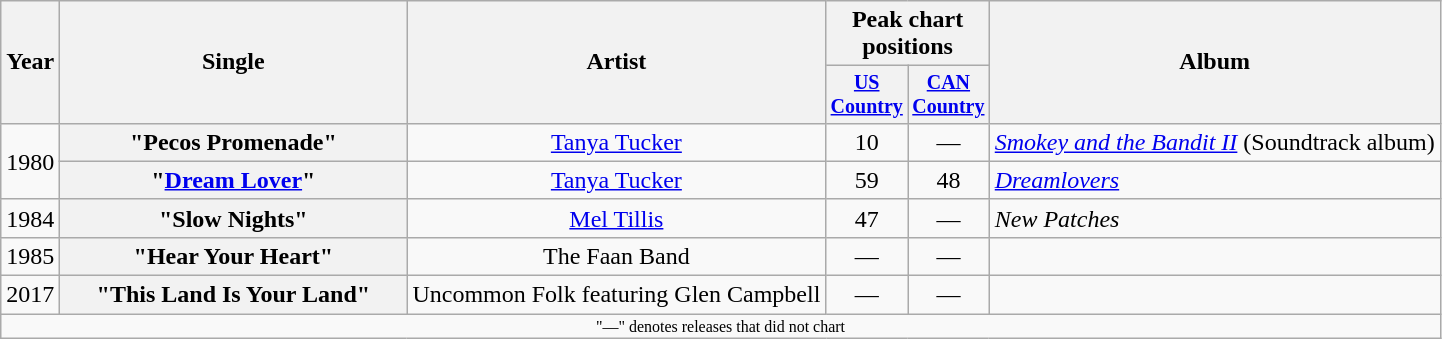<table class="wikitable plainrowheaders" style="text-align:center;">
<tr>
<th rowspan="2">Year</th>
<th rowspan="2" style="width:14em;">Single</th>
<th rowspan="2">Artist</th>
<th colspan="2">Peak chart<br>positions</th>
<th rowspan="2">Album</th>
</tr>
<tr style="font-size:smaller;">
<th width="45"><a href='#'>US Country</a></th>
<th width="45"><a href='#'>CAN Country</a></th>
</tr>
<tr>
<td rowspan="2">1980</td>
<th scope="row">"Pecos Promenade"</th>
<td><a href='#'>Tanya Tucker</a></td>
<td>10</td>
<td>—</td>
<td align="left"><em><a href='#'>Smokey and the Bandit II</a></em> (Soundtrack album)</td>
</tr>
<tr>
<th scope="row">"<a href='#'>Dream Lover</a>"</th>
<td><a href='#'>Tanya Tucker</a></td>
<td>59</td>
<td>48</td>
<td align="left"><em><a href='#'>Dreamlovers</a></em></td>
</tr>
<tr>
<td>1984</td>
<th scope="row">"Slow Nights"</th>
<td><a href='#'>Mel Tillis</a></td>
<td>47</td>
<td>—</td>
<td align="left"><em>New Patches</em></td>
</tr>
<tr>
<td>1985</td>
<th scope="row">"Hear Your Heart"</th>
<td>The Faan Band</td>
<td>—</td>
<td>—</td>
<td></td>
</tr>
<tr>
<td>2017</td>
<th scope="row">"This Land Is Your Land"</th>
<td>Uncommon Folk featuring Glen Campbell</td>
<td>—</td>
<td>—</td>
<td></td>
</tr>
<tr>
<td colspan="6" style="font-size:8pt">"—" denotes releases that did not chart</td>
</tr>
</table>
